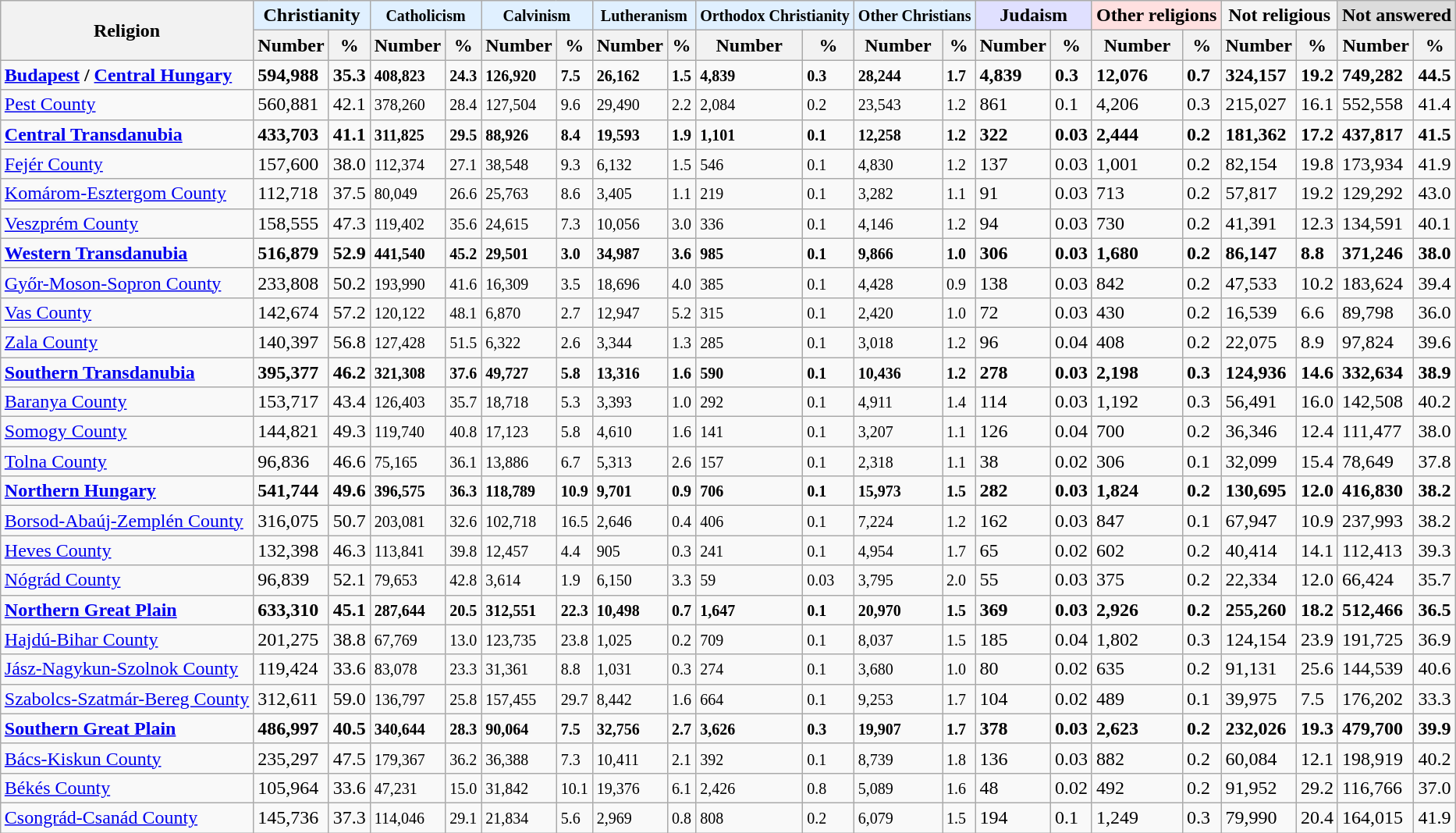<table class="wikitable sortable" style="margin-left:auto; margin-right:auto; border:none">
<tr>
<th rowspan="2">Religion</th>
<th style="text-align:center; background:#E0F0FF;" colspan="2">Christianity</th>
<th style="text-align:center; background:#E0F0FF;" colspan="2"><small>Catholicism</small></th>
<th style="text-align:center; background:#E0F0FF;" colspan="2"><small>Calvinism</small></th>
<th style="text-align:center; background:#E0F0FF;" colspan="2"><small>Lutheranism</small></th>
<th style="text-align:center; background:#E0F0FF;" colspan="2"><small>Orthodox Christianity</small></th>
<th style="text-align:center; background:#E0F0FF;" colspan="2"><small>Other Christians</small></th>
<th style="text-align:center; background:#E0E0FF;" colspan="2">Judaism</th>
<th style="text-align:center; background:#FFE0E0;" colspan="2">Other religions</th>
<th style="text-align:center; background:#F5F5F5;" colspan="2">Not religious</th>
<th style="text-align:center; background:#DCDCDC;" colspan="2">Not answered</th>
</tr>
<tr>
<th>Number</th>
<th>%</th>
<th>Number</th>
<th>%</th>
<th>Number</th>
<th>%</th>
<th>Number</th>
<th>%</th>
<th>Number</th>
<th>%</th>
<th>Number</th>
<th>%</th>
<th>Number</th>
<th>%</th>
<th>Number</th>
<th>%</th>
<th>Number</th>
<th>%</th>
<th>Number</th>
<th>%</th>
</tr>
<tr>
<td><strong><a href='#'>Budapest</a> / <a href='#'>Central Hungary</a></strong></td>
<td><strong>594,988</strong></td>
<td><strong>35.3</strong></td>
<td><small><strong>408,823</strong></small></td>
<td><small><strong>24.3</strong></small></td>
<td><small><strong>126,920</strong></small></td>
<td><small><strong>7.5</strong></small></td>
<td><small><strong>26,162</strong></small></td>
<td><small><strong>1.5</strong></small></td>
<td><small><strong>4,839</strong></small></td>
<td><small><strong>0.3</strong></small></td>
<td><small><strong>28,244</strong></small></td>
<td><small><strong>1.7</strong></small></td>
<td><strong>4,839</strong></td>
<td><strong>0.3</strong></td>
<td><strong>12,076</strong></td>
<td><strong>0.7</strong></td>
<td><strong>324,157</strong></td>
<td><strong>19.2</strong></td>
<td><strong>749,282</strong></td>
<td><strong>44.5</strong></td>
</tr>
<tr>
<td><a href='#'>Pest County</a></td>
<td>560,881</td>
<td>42.1</td>
<td><small>378,260</small></td>
<td><small>28.4</small></td>
<td><small>127,504</small></td>
<td><small>9.6</small></td>
<td><small>29,490</small></td>
<td><small>2.2</small></td>
<td><small>2,084</small></td>
<td><small>0.2</small></td>
<td><small>23,543</small></td>
<td><small>1.2</small></td>
<td>861</td>
<td>0.1</td>
<td>4,206</td>
<td>0.3</td>
<td>215,027</td>
<td>16.1</td>
<td>552,558</td>
<td>41.4</td>
</tr>
<tr>
<td><strong><a href='#'>Central Transdanubia</a></strong></td>
<td><strong>433,703</strong></td>
<td><strong>41.1</strong></td>
<td><small><strong>311,825</strong></small></td>
<td><small><strong>29.5</strong></small></td>
<td><small><strong>88,926</strong></small></td>
<td><small><strong>8.4</strong></small></td>
<td><small><strong>19,593</strong></small></td>
<td><small><strong>1.9</strong></small></td>
<td><small><strong>1,101</strong></small></td>
<td><small><strong>0.1</strong></small></td>
<td><small><strong>12,258</strong></small></td>
<td><small><strong>1.2</strong></small></td>
<td><strong>322</strong></td>
<td><strong>0.03</strong></td>
<td><strong>2,444</strong></td>
<td><strong>0.2</strong></td>
<td><strong>181,362</strong></td>
<td><strong>17.2</strong></td>
<td><strong>437,817</strong></td>
<td><strong>41.5</strong></td>
</tr>
<tr>
<td><a href='#'>Fejér County</a></td>
<td>157,600</td>
<td>38.0</td>
<td><small>112,374</small></td>
<td><small>27.1</small></td>
<td><small>38,548</small></td>
<td><small>9.3</small></td>
<td><small>6,132</small></td>
<td><small>1.5</small></td>
<td><small>546</small></td>
<td><small>0.1</small></td>
<td><small>4,830</small></td>
<td><small>1.2</small></td>
<td>137</td>
<td>0.03</td>
<td>1,001</td>
<td>0.2</td>
<td>82,154</td>
<td>19.8</td>
<td>173,934</td>
<td>41.9</td>
</tr>
<tr>
<td><a href='#'>Komárom-Esztergom County</a></td>
<td>112,718</td>
<td>37.5</td>
<td><small>80,049</small></td>
<td><small>26.6</small></td>
<td><small>25,763</small></td>
<td><small>8.6</small></td>
<td><small>3,405</small></td>
<td><small>1.1</small></td>
<td><small>219</small></td>
<td><small>0.1</small></td>
<td><small>3,282</small></td>
<td><small>1.1</small></td>
<td>91</td>
<td>0.03</td>
<td>713</td>
<td>0.2</td>
<td>57,817</td>
<td>19.2</td>
<td>129,292</td>
<td>43.0</td>
</tr>
<tr>
<td><a href='#'>Veszprém County</a></td>
<td>158,555</td>
<td>47.3</td>
<td><small>119,402</small></td>
<td><small>35.6</small></td>
<td><small>24,615</small></td>
<td><small>7.3</small></td>
<td><small>10,056</small></td>
<td><small>3.0</small></td>
<td><small>336</small></td>
<td><small>0.1</small></td>
<td><small>4,146</small></td>
<td><small>1.2</small></td>
<td>94</td>
<td>0.03</td>
<td>730</td>
<td>0.2</td>
<td>41,391</td>
<td>12.3</td>
<td>134,591</td>
<td>40.1</td>
</tr>
<tr>
<td><strong><a href='#'>Western Transdanubia</a></strong></td>
<td><strong>516,879</strong></td>
<td><strong>52.9</strong></td>
<td><small><strong>441,540</strong></small></td>
<td><small><strong>45.2</strong></small></td>
<td><small><strong>29,501</strong></small></td>
<td><small><strong>3.0</strong></small></td>
<td><small><strong>34,987</strong></small></td>
<td><small><strong>3.6</strong></small></td>
<td><small><strong>985</strong></small></td>
<td><small><strong>0.1</strong></small></td>
<td><small><strong>9,866</strong></small></td>
<td><small><strong>1.0</strong></small></td>
<td><strong>306</strong></td>
<td><strong>0.03</strong></td>
<td><strong>1,680</strong></td>
<td><strong>0.2</strong></td>
<td><strong>86,147</strong></td>
<td><strong>8.8</strong></td>
<td><strong>371,246</strong></td>
<td><strong>38.0</strong></td>
</tr>
<tr>
<td><a href='#'>Győr-Moson-Sopron County</a></td>
<td>233,808</td>
<td>50.2</td>
<td><small>193,990</small></td>
<td><small>41.6</small></td>
<td><small>16,309</small></td>
<td><small>3.5</small></td>
<td><small>18,696</small></td>
<td><small>4.0</small></td>
<td><small>385</small></td>
<td><small>0.1</small></td>
<td><small>4,428</small></td>
<td><small>0.9</small></td>
<td>138</td>
<td>0.03</td>
<td>842</td>
<td>0.2</td>
<td>47,533</td>
<td>10.2</td>
<td>183,624</td>
<td>39.4</td>
</tr>
<tr>
<td><a href='#'>Vas County</a></td>
<td>142,674</td>
<td>57.2</td>
<td><small>120,122</small></td>
<td><small>48.1</small></td>
<td><small>6,870</small></td>
<td><small>2.7</small></td>
<td><small>12,947</small></td>
<td><small>5.2</small></td>
<td><small>315</small></td>
<td><small>0.1</small></td>
<td><small>2,420</small></td>
<td><small>1.0</small></td>
<td>72</td>
<td>0.03</td>
<td>430</td>
<td>0.2</td>
<td>16,539</td>
<td>6.6</td>
<td>89,798</td>
<td>36.0</td>
</tr>
<tr>
<td><a href='#'>Zala County</a></td>
<td>140,397</td>
<td>56.8</td>
<td><small>127,428</small></td>
<td><small>51.5</small></td>
<td><small>6,322</small></td>
<td><small>2.6</small></td>
<td><small>3,344</small></td>
<td><small>1.3</small></td>
<td><small>285</small></td>
<td><small>0.1</small></td>
<td><small>3,018</small></td>
<td><small>1.2</small></td>
<td>96</td>
<td>0.04</td>
<td>408</td>
<td>0.2</td>
<td>22,075</td>
<td>8.9</td>
<td>97,824</td>
<td>39.6</td>
</tr>
<tr>
<td><strong><a href='#'>Southern Transdanubia</a></strong></td>
<td><strong>395,377</strong></td>
<td><strong>46.2</strong></td>
<td><small><strong>321,308</strong></small></td>
<td><small><strong>37.6</strong></small></td>
<td><small><strong>49,727</strong></small></td>
<td><small><strong>5.8</strong></small></td>
<td><small><strong>13,316</strong></small></td>
<td><small><strong>1.6</strong></small></td>
<td><small><strong>590</strong></small></td>
<td><small><strong>0.1</strong></small></td>
<td><small><strong>10,436</strong></small></td>
<td><small><strong>1.2</strong></small></td>
<td><strong>278</strong></td>
<td><strong>0.03</strong></td>
<td><strong>2,198</strong></td>
<td><strong>0.3</strong></td>
<td><strong>124,936</strong></td>
<td><strong>14.6</strong></td>
<td><strong>332,634</strong></td>
<td><strong>38.9</strong></td>
</tr>
<tr>
<td><a href='#'>Baranya County</a></td>
<td>153,717</td>
<td>43.4</td>
<td><small>126,403</small></td>
<td><small>35.7</small></td>
<td><small>18,718</small></td>
<td><small>5.3</small></td>
<td><small>3,393</small></td>
<td><small>1.0</small></td>
<td><small>292</small></td>
<td><small>0.1</small></td>
<td><small>4,911</small></td>
<td><small>1.4</small></td>
<td>114</td>
<td>0.03</td>
<td>1,192</td>
<td>0.3</td>
<td>56,491</td>
<td>16.0</td>
<td>142,508</td>
<td>40.2</td>
</tr>
<tr>
<td><a href='#'>Somogy County</a></td>
<td>144,821</td>
<td>49.3</td>
<td><small>119,740</small></td>
<td><small>40.8</small></td>
<td><small>17,123</small></td>
<td><small>5.8</small></td>
<td><small>4,610</small></td>
<td><small>1.6</small></td>
<td><small>141</small></td>
<td><small>0.1</small></td>
<td><small>3,207</small></td>
<td><small>1.1</small></td>
<td>126</td>
<td>0.04</td>
<td>700</td>
<td>0.2</td>
<td>36,346</td>
<td>12.4</td>
<td>111,477</td>
<td>38.0</td>
</tr>
<tr>
<td><a href='#'>Tolna County</a></td>
<td>96,836</td>
<td>46.6</td>
<td><small>75,165</small></td>
<td><small>36.1</small></td>
<td><small>13,886</small></td>
<td><small>6.7</small></td>
<td><small>5,313</small></td>
<td><small>2.6</small></td>
<td><small>157</small></td>
<td><small>0.1</small></td>
<td><small>2,318</small></td>
<td><small>1.1</small></td>
<td>38</td>
<td>0.02</td>
<td>306</td>
<td>0.1</td>
<td>32,099</td>
<td>15.4</td>
<td>78,649</td>
<td>37.8</td>
</tr>
<tr>
<td><strong><a href='#'>Northern Hungary</a></strong></td>
<td><strong>541,744</strong></td>
<td><strong>49.6</strong></td>
<td><small><strong>396,575</strong></small></td>
<td><small><strong>36.3</strong></small></td>
<td><small><strong>118,789</strong></small></td>
<td><small><strong>10.9</strong></small></td>
<td><small><strong>9,701</strong></small></td>
<td><small><strong>0.9</strong></small></td>
<td><small><strong>706</strong></small></td>
<td><small><strong>0.1</strong></small></td>
<td><small><strong>15,973</strong></small></td>
<td><small><strong>1.5</strong></small></td>
<td><strong>282</strong></td>
<td><strong>0.03</strong></td>
<td><strong>1,824</strong></td>
<td><strong>0.2</strong></td>
<td><strong>130,695</strong></td>
<td><strong>12.0</strong></td>
<td><strong>416,830</strong></td>
<td><strong>38.2</strong></td>
</tr>
<tr>
<td><a href='#'>Borsod-Abaúj-Zemplén County</a></td>
<td>316,075</td>
<td>50.7</td>
<td><small>203,081</small></td>
<td><small>32.6</small></td>
<td><small>102,718</small></td>
<td><small>16.5</small></td>
<td><small>2,646</small></td>
<td><small>0.4</small></td>
<td><small>406</small></td>
<td><small>0.1</small></td>
<td><small>7,224</small></td>
<td><small>1.2</small></td>
<td>162</td>
<td>0.03</td>
<td>847</td>
<td>0.1</td>
<td>67,947</td>
<td>10.9</td>
<td>237,993</td>
<td>38.2</td>
</tr>
<tr>
<td><a href='#'>Heves County</a></td>
<td>132,398</td>
<td>46.3</td>
<td><small>113,841</small></td>
<td><small>39.8</small></td>
<td><small>12,457</small></td>
<td><small>4.4</small></td>
<td><small>905</small></td>
<td><small>0.3</small></td>
<td><small>241</small></td>
<td><small>0.1</small></td>
<td><small>4,954</small></td>
<td><small>1.7</small></td>
<td>65</td>
<td>0.02</td>
<td>602</td>
<td>0.2</td>
<td>40,414</td>
<td>14.1</td>
<td>112,413</td>
<td>39.3</td>
</tr>
<tr>
<td><a href='#'>Nógrád County</a></td>
<td>96,839</td>
<td>52.1</td>
<td><small>79,653</small></td>
<td><small>42.8</small></td>
<td><small>3,614</small></td>
<td><small>1.9</small></td>
<td><small>6,150</small></td>
<td><small>3.3</small></td>
<td><small>59</small></td>
<td><small>0.03</small></td>
<td><small>3,795</small></td>
<td><small>2.0</small></td>
<td>55</td>
<td>0.03</td>
<td>375</td>
<td>0.2</td>
<td>22,334</td>
<td>12.0</td>
<td>66,424</td>
<td>35.7</td>
</tr>
<tr>
<td><strong><a href='#'>Northern Great Plain</a></strong></td>
<td><strong>633,310</strong></td>
<td><strong>45.1</strong></td>
<td><small><strong>287,644</strong></small></td>
<td><small><strong>20.5</strong></small></td>
<td><small><strong>312,551</strong></small></td>
<td><small><strong>22.3</strong></small></td>
<td><small><strong>10,498</strong></small></td>
<td><small><strong>0.7</strong></small></td>
<td><small><strong>1,647</strong></small></td>
<td><small><strong>0.1</strong></small></td>
<td><small><strong>20,970</strong></small></td>
<td><small><strong>1.5</strong></small></td>
<td><strong>369</strong></td>
<td><strong>0.03</strong></td>
<td><strong>2,926</strong></td>
<td><strong>0.2</strong></td>
<td><strong>255,260</strong></td>
<td><strong>18.2</strong></td>
<td><strong>512,466</strong></td>
<td><strong>36.5</strong></td>
</tr>
<tr>
<td><a href='#'>Hajdú-Bihar County</a></td>
<td>201,275</td>
<td>38.8</td>
<td><small>67,769</small></td>
<td><small>13.0</small></td>
<td><small>123,735</small></td>
<td><small>23.8</small></td>
<td><small>1,025</small></td>
<td><small>0.2</small></td>
<td><small>709</small></td>
<td><small>0.1</small></td>
<td><small>8,037</small></td>
<td><small>1.5</small></td>
<td>185</td>
<td>0.04</td>
<td>1,802</td>
<td>0.3</td>
<td>124,154</td>
<td>23.9</td>
<td>191,725</td>
<td>36.9</td>
</tr>
<tr>
<td><a href='#'>Jász-Nagykun-Szolnok County</a></td>
<td>119,424</td>
<td>33.6</td>
<td><small>83,078</small></td>
<td><small>23.3</small></td>
<td><small>31,361</small></td>
<td><small>8.8</small></td>
<td><small>1,031</small></td>
<td><small>0.3</small></td>
<td><small>274</small></td>
<td><small>0.1</small></td>
<td><small>3,680</small></td>
<td><small>1.0</small></td>
<td>80</td>
<td>0.02</td>
<td>635</td>
<td>0.2</td>
<td>91,131</td>
<td>25.6</td>
<td>144,539</td>
<td>40.6</td>
</tr>
<tr>
<td><a href='#'>Szabolcs-Szatmár-Bereg County</a></td>
<td>312,611</td>
<td>59.0</td>
<td><small>136,797</small></td>
<td><small>25.8</small></td>
<td><small>157,455</small></td>
<td><small>29.7</small></td>
<td><small>8,442</small></td>
<td><small>1.6</small></td>
<td><small>664</small></td>
<td><small>0.1</small></td>
<td><small>9,253</small></td>
<td><small>1.7</small></td>
<td>104</td>
<td>0.02</td>
<td>489</td>
<td>0.1</td>
<td>39,975</td>
<td>7.5</td>
<td>176,202</td>
<td>33.3</td>
</tr>
<tr>
<td><strong><a href='#'>Southern Great Plain</a></strong></td>
<td><strong>486,997</strong></td>
<td><strong>40.5</strong></td>
<td><small><strong>340,644</strong></small></td>
<td><small><strong>28.3</strong></small></td>
<td><small><strong>90,064</strong></small></td>
<td><small><strong>7.5</strong></small></td>
<td><small><strong>32,756</strong></small></td>
<td><small><strong>2.7</strong></small></td>
<td><small><strong>3,626</strong></small></td>
<td><small><strong>0.3</strong></small></td>
<td><small><strong>19,907</strong></small></td>
<td><small><strong>1.7</strong></small></td>
<td><strong>378</strong></td>
<td><strong>0.03</strong></td>
<td><strong>2,623</strong></td>
<td><strong>0.2</strong></td>
<td><strong>232,026</strong></td>
<td><strong>19.3</strong></td>
<td><strong>479,700</strong></td>
<td><strong>39.9</strong></td>
</tr>
<tr>
<td><a href='#'>Bács-Kiskun County</a></td>
<td>235,297</td>
<td>47.5</td>
<td><small>179,367</small></td>
<td><small>36.2</small></td>
<td><small>36,388</small></td>
<td><small>7.3</small></td>
<td><small>10,411</small></td>
<td><small>2.1</small></td>
<td><small>392</small></td>
<td><small>0.1</small></td>
<td><small>8,739</small></td>
<td><small>1.8</small></td>
<td>136</td>
<td>0.03</td>
<td>882</td>
<td>0.2</td>
<td>60,084</td>
<td>12.1</td>
<td>198,919</td>
<td>40.2</td>
</tr>
<tr>
<td><a href='#'>Békés County</a></td>
<td>105,964</td>
<td>33.6</td>
<td><small>47,231</small></td>
<td><small>15.0</small></td>
<td><small>31,842</small></td>
<td><small>10.1</small></td>
<td><small>19,376</small></td>
<td><small>6.1</small></td>
<td><small>2,426</small></td>
<td><small>0.8</small></td>
<td><small>5,089</small></td>
<td><small>1.6</small></td>
<td>48</td>
<td>0.02</td>
<td>492</td>
<td>0.2</td>
<td>91,952</td>
<td>29.2</td>
<td>116,766</td>
<td>37.0</td>
</tr>
<tr>
<td><a href='#'>Csongrád-Csanád County</a></td>
<td>145,736</td>
<td>37.3</td>
<td><small>114,046</small></td>
<td><small>29.1</small></td>
<td><small>21,834</small></td>
<td><small>5.6</small></td>
<td><small>2,969</small></td>
<td><small>0.8</small></td>
<td><small>808</small></td>
<td><small>0.2</small></td>
<td><small>6,079</small></td>
<td><small>1.5</small></td>
<td>194</td>
<td>0.1</td>
<td>1,249</td>
<td>0.3</td>
<td>79,990</td>
<td>20.4</td>
<td>164,015</td>
<td>41.9</td>
</tr>
</table>
